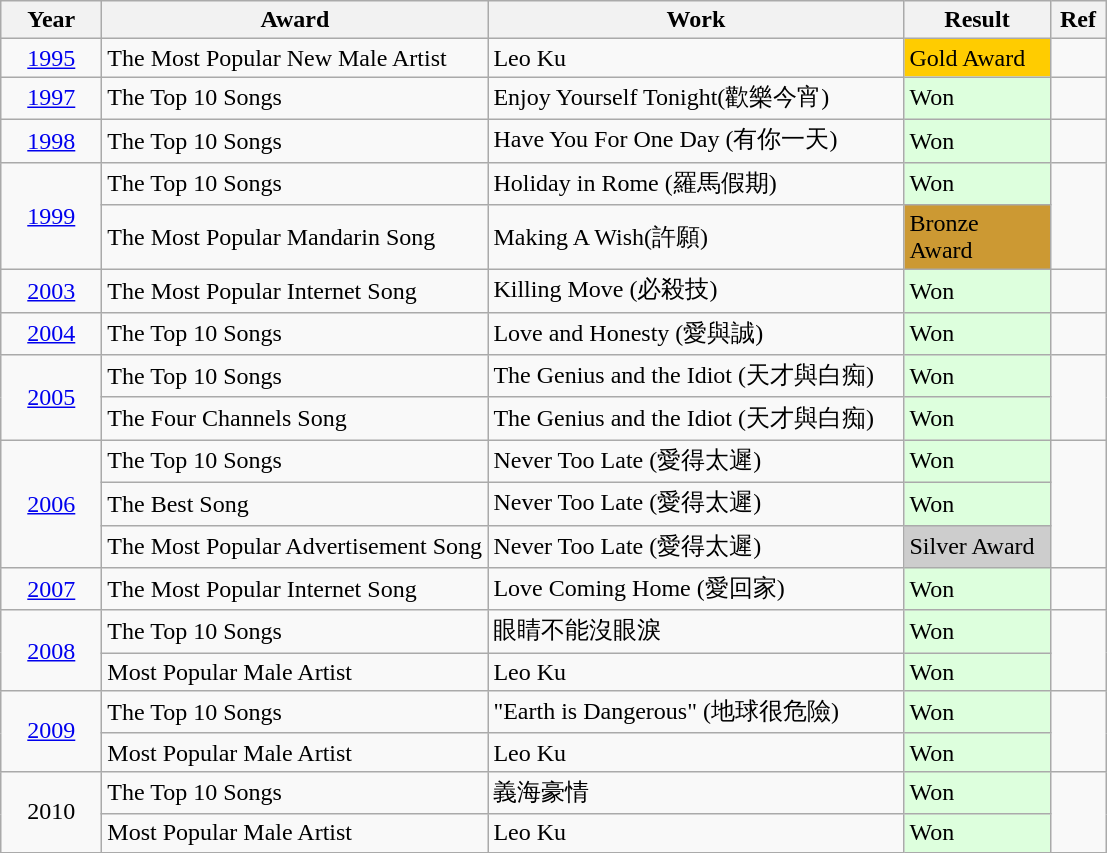<table class="wikitable">
<tr>
<th width=60>Year</th>
<th width="250">Award</th>
<th width="270">Work</th>
<th width="90">Result</th>
<th width="30">Ref</th>
</tr>
<tr>
<td align="center"><a href='#'>1995</a></td>
<td>The Most Popular New Male Artist</td>
<td>Leo Ku</td>
<td style="background: #FFCC00"><div>Gold Award</div></td>
<td align="center"></td>
</tr>
<tr>
<td align="center"><a href='#'>1997</a></td>
<td>The Top 10 Songs</td>
<td>Enjoy Yourself Tonight(歡樂今宵)</td>
<td style="background: #ddffdd"><div>Won</div></td>
<td align="center"></td>
</tr>
<tr>
<td align="center"><a href='#'>1998</a></td>
<td>The Top 10 Songs</td>
<td>Have You For One Day (有你一天)</td>
<td style="background: #ddffdd"><div>Won</div></td>
<td align="center"></td>
</tr>
<tr>
<td rowspan = "2" align="center"><a href='#'>1999</a></td>
<td>The Top 10 Songs</td>
<td>Holiday in Rome (羅馬假期)</td>
<td style="background: #ddffdd"><div>Won</div></td>
<td rowspan = "2"  align="center"></td>
</tr>
<tr>
<td>The Most Popular Mandarin Song</td>
<td>Making A Wish(許願)</td>
<td style="background: #CC9933"><div>Bronze Award</div></td>
</tr>
<tr>
<td align="center"><a href='#'>2003</a></td>
<td>The Most Popular Internet Song</td>
<td>Killing Move (必殺技)</td>
<td style="background: #ddffdd"><div>Won</div></td>
<td align="center"></td>
</tr>
<tr>
<td align="center"><a href='#'>2004</a></td>
<td>The Top 10 Songs</td>
<td>Love and Honesty (愛與誠)</td>
<td style="background: #ddffdd"><div>Won</div></td>
<td align="center"></td>
</tr>
<tr>
<td rowspan = "2" align="center"><a href='#'>2005</a></td>
<td>The Top 10 Songs</td>
<td>The Genius and the Idiot (天才與白痴)</td>
<td style="background: #ddffdd"><div>Won</div></td>
<td rowspan = "2" align="center"></td>
</tr>
<tr>
<td>The Four Channels Song</td>
<td>The Genius and the Idiot (天才與白痴)</td>
<td style="background: #ddffdd"><div>Won</div></td>
</tr>
<tr>
<td rowspan = "3" align="center"><a href='#'>2006</a></td>
<td>The Top 10 Songs</td>
<td>Never Too Late (愛得太遲)</td>
<td style="background: #ddffdd"><div>Won</div></td>
<td rowspan = "3" align="center"></td>
</tr>
<tr>
<td>The Best Song</td>
<td>Never Too Late (愛得太遲)</td>
<td style="background: #ddffdd"><div>Won</div></td>
</tr>
<tr>
<td>The Most Popular Advertisement Song</td>
<td>Never Too Late (愛得太遲)</td>
<td style="background: #cdcdcd"><div>Silver Award</div></td>
</tr>
<tr>
<td align="center"><a href='#'>2007</a></td>
<td>The Most Popular Internet Song</td>
<td>Love Coming Home (愛回家)</td>
<td style="background: #ddffdd"><div>Won</div></td>
<td align="center"></td>
</tr>
<tr>
<td rowspan = "2" align="center"><a href='#'>2008</a></td>
<td>The Top 10 Songs</td>
<td>眼睛不能沒眼淚</td>
<td style="background: #ddffdd"><div>Won</div></td>
<td rowspan = "2" align="center"></td>
</tr>
<tr>
<td>Most Popular Male Artist</td>
<td>Leo Ku</td>
<td style="background: #ddffdd"><div>Won</div></td>
</tr>
<tr>
<td rowspan = "2" align="center"><a href='#'>2009</a></td>
<td>The Top 10 Songs</td>
<td>"Earth is Dangerous" (地球很危險)</td>
<td style="background: #ddffdd"><div>Won</div></td>
<td rowspan = "2" align="center"></td>
</tr>
<tr>
<td>Most Popular Male Artist</td>
<td>Leo Ku</td>
<td style="background: #ddffdd"><div>Won</div></td>
</tr>
<tr>
<td rowspan = "2" align="center">2010</td>
<td>The Top 10 Songs</td>
<td>義海豪情</td>
<td style="background: #ddffdd"><div>Won</div></td>
<td rowspan = "2" align="center"></td>
</tr>
<tr>
<td>Most Popular Male Artist</td>
<td>Leo Ku</td>
<td style="background: #ddffdd"><div>Won</div></td>
</tr>
</table>
